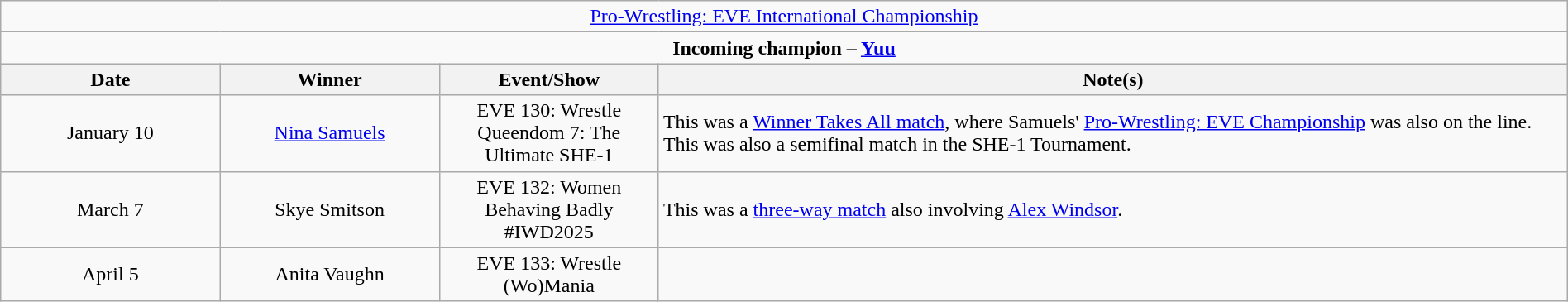<table class="wikitable" style="text-align:center; width:100%;">
<tr>
<td colspan="4" style="text-align: center;"><a href='#'>Pro-Wrestling: EVE International Championship</a></td>
</tr>
<tr>
<td colspan="4" style="text-align: center;"><strong>Incoming champion – <a href='#'>Yuu</a></strong></td>
</tr>
<tr>
<th width=14%>Date</th>
<th width=14%>Winner</th>
<th width=14%>Event/Show</th>
<th width=58%>Note(s)</th>
</tr>
<tr>
<td>January 10</td>
<td><a href='#'>Nina Samuels</a></td>
<td>EVE 130: Wrestle Queendom 7: The Ultimate SHE-1</td>
<td align=left>This was a <a href='#'>Winner Takes All match</a>, where Samuels' <a href='#'>Pro-Wrestling: EVE Championship</a> was also on the line. This was also a semifinal match in the SHE-1 Tournament.</td>
</tr>
<tr>
<td>March 7</td>
<td>Skye Smitson</td>
<td>EVE 132: Women Behaving Badly #IWD2025</td>
<td align=left>This was a <a href='#'>three-way match</a> also involving <a href='#'>Alex Windsor</a>.</td>
</tr>
<tr>
<td>April 5</td>
<td>Anita Vaughn</td>
<td>EVE 133: Wrestle (Wo)Mania</td>
<td></td>
</tr>
</table>
